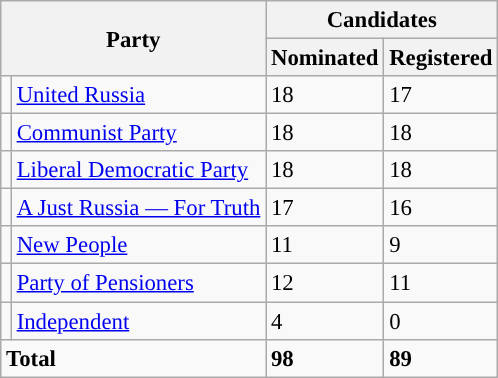<table class="wikitable sortable" style="background: #f9f9f9; text-align:left; font-size: 95%">
<tr>
<th align=center rowspan=2 colspan=2>Party</th>
<th align=center colspan=2>Candidates</th>
</tr>
<tr>
<th align=center>Nominated</th>
<th align=center>Registered</th>
</tr>
<tr>
<td></td>
<td><a href='#'>United Russia</a></td>
<td>18</td>
<td>17</td>
</tr>
<tr>
<td></td>
<td><a href='#'>Communist Party</a></td>
<td>18</td>
<td>18</td>
</tr>
<tr>
<td></td>
<td><a href='#'>Liberal Democratic Party</a></td>
<td>18</td>
<td>18</td>
</tr>
<tr>
<td></td>
<td><a href='#'>A Just Russia — For Truth</a></td>
<td>17</td>
<td>16</td>
</tr>
<tr>
<td></td>
<td><a href='#'>New People</a></td>
<td>11</td>
<td>9</td>
</tr>
<tr>
<td></td>
<td><a href='#'>Party of Pensioners</a></td>
<td>12</td>
<td>11</td>
</tr>
<tr>
<td></td>
<td><a href='#'>Independent</a></td>
<td>4</td>
<td>0</td>
</tr>
<tr>
<td colspan=2><strong>Total</strong></td>
<td><strong>98</strong></td>
<td><strong>89</strong></td>
</tr>
</table>
